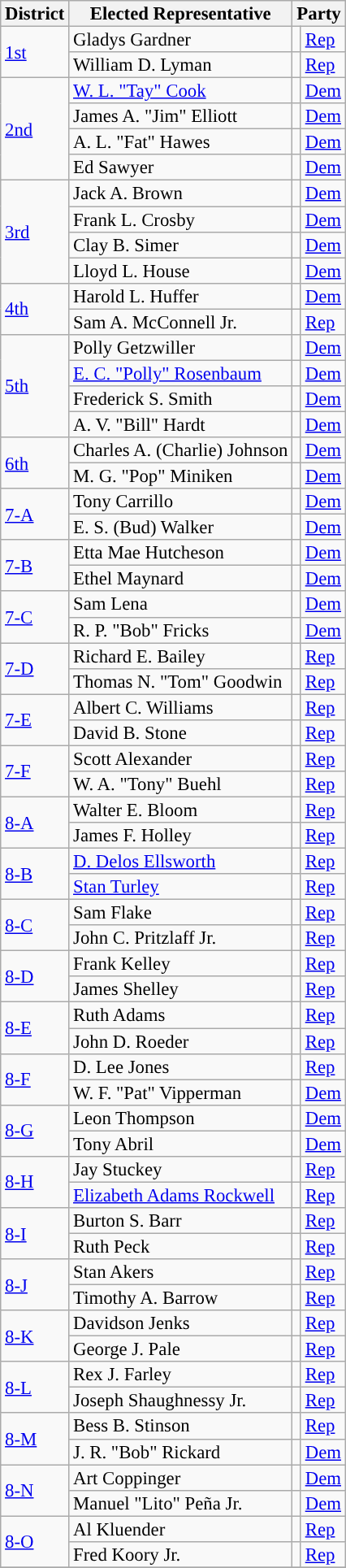<table class="sortable wikitable" style="font-size:95%;line-height:14px;">
<tr>
<th>District</th>
<th>Elected Representative</th>
<th colspan="2">Party</th>
</tr>
<tr>
<td rowspan="2"><a href='#'>1st</a></td>
<td>Gladys Gardner</td>
<td style="background:"></td>
<td><a href='#'>Rep</a></td>
</tr>
<tr>
<td>William D. Lyman</td>
<td style="background:"></td>
<td><a href='#'>Rep</a></td>
</tr>
<tr>
<td rowspan="4"><a href='#'>2nd</a></td>
<td><a href='#'>W. L. "Tay" Cook</a></td>
<td style="background:"></td>
<td><a href='#'>Dem</a></td>
</tr>
<tr>
<td>James A. "Jim" Elliott</td>
<td style="background:"></td>
<td><a href='#'>Dem</a></td>
</tr>
<tr>
<td>A. L. "Fat" Hawes</td>
<td style="background:"></td>
<td><a href='#'>Dem</a></td>
</tr>
<tr>
<td>Ed Sawyer</td>
<td style="background:"></td>
<td><a href='#'>Dem</a></td>
</tr>
<tr>
<td rowspan="4"><a href='#'>3rd</a></td>
<td>Jack A. Brown</td>
<td style="background:"></td>
<td><a href='#'>Dem</a></td>
</tr>
<tr>
<td>Frank L. Crosby</td>
<td style="background:"></td>
<td><a href='#'>Dem</a></td>
</tr>
<tr>
<td>Clay B. Simer</td>
<td style="background:"></td>
<td><a href='#'>Dem</a></td>
</tr>
<tr>
<td>Lloyd L. House</td>
<td style="background:"></td>
<td><a href='#'>Dem</a></td>
</tr>
<tr>
<td rowspan="2"><a href='#'>4th</a></td>
<td>Harold L. Huffer</td>
<td style="background:"></td>
<td><a href='#'>Dem</a></td>
</tr>
<tr>
<td>Sam A. McConnell Jr.</td>
<td style="background:"></td>
<td><a href='#'>Rep</a></td>
</tr>
<tr>
<td rowspan="4"><a href='#'>5th</a></td>
<td>Polly Getzwiller</td>
<td style="background:"></td>
<td><a href='#'>Dem</a></td>
</tr>
<tr>
<td><a href='#'>E. C. "Polly" Rosenbaum</a></td>
<td style="background:"></td>
<td><a href='#'>Dem</a></td>
</tr>
<tr>
<td>Frederick S. Smith</td>
<td style="background:"></td>
<td><a href='#'>Dem</a></td>
</tr>
<tr>
<td>A. V. "Bill" Hardt</td>
<td style="background:"></td>
<td><a href='#'>Dem</a></td>
</tr>
<tr>
<td rowspan="2"><a href='#'>6th</a></td>
<td>Charles A. (Charlie) Johnson</td>
<td style="background:"></td>
<td><a href='#'>Dem</a></td>
</tr>
<tr>
<td>M. G. "Pop" Miniken</td>
<td style="background:"></td>
<td><a href='#'>Dem</a></td>
</tr>
<tr>
<td rowspan="2"><a href='#'>7-A</a></td>
<td>Tony Carrillo</td>
<td style="background:"></td>
<td><a href='#'>Dem</a></td>
</tr>
<tr>
<td>E. S. (Bud) Walker</td>
<td style="background:"></td>
<td><a href='#'>Dem</a></td>
</tr>
<tr>
<td rowspan="2"><a href='#'>7-B</a></td>
<td>Etta Mae Hutcheson</td>
<td style="background:"></td>
<td><a href='#'>Dem</a></td>
</tr>
<tr>
<td>Ethel Maynard</td>
<td style="background:"></td>
<td><a href='#'>Dem</a></td>
</tr>
<tr>
<td rowspan="2"><a href='#'>7-C</a></td>
<td>Sam Lena</td>
<td style="background:"></td>
<td><a href='#'>Dem</a></td>
</tr>
<tr>
<td>R. P. "Bob" Fricks</td>
<td style="background:"></td>
<td><a href='#'>Dem</a></td>
</tr>
<tr>
<td rowspan="2"><a href='#'>7-D</a></td>
<td>Richard E. Bailey</td>
<td style="background:"></td>
<td><a href='#'>Rep</a></td>
</tr>
<tr>
<td>Thomas N. "Tom" Goodwin</td>
<td style="background:"></td>
<td><a href='#'>Rep</a></td>
</tr>
<tr>
<td rowspan="2"><a href='#'>7-E</a></td>
<td>Albert C. Williams</td>
<td style="background:"></td>
<td><a href='#'>Rep</a></td>
</tr>
<tr>
<td>David B. Stone</td>
<td style="background:"></td>
<td><a href='#'>Rep</a></td>
</tr>
<tr>
<td rowspan="2"><a href='#'>7-F</a></td>
<td>Scott Alexander</td>
<td style="background:"></td>
<td><a href='#'>Rep</a></td>
</tr>
<tr>
<td>W. A. "Tony" Buehl</td>
<td style="background:"></td>
<td><a href='#'>Rep</a></td>
</tr>
<tr>
<td rowspan="2"><a href='#'>8-A</a></td>
<td>Walter E. Bloom</td>
<td style="background:"></td>
<td><a href='#'>Rep</a></td>
</tr>
<tr>
<td>James F. Holley</td>
<td style="background:"></td>
<td><a href='#'>Rep</a></td>
</tr>
<tr>
<td rowspan="2"><a href='#'>8-B</a></td>
<td><a href='#'>D. Delos Ellsworth</a></td>
<td style="background:"></td>
<td><a href='#'>Rep</a></td>
</tr>
<tr>
<td><a href='#'>Stan Turley</a></td>
<td style="background:"></td>
<td><a href='#'>Rep</a></td>
</tr>
<tr>
<td rowspan="2"><a href='#'>8-C</a></td>
<td>Sam Flake</td>
<td style="background:"></td>
<td><a href='#'>Rep</a></td>
</tr>
<tr>
<td>John C. Pritzlaff Jr.</td>
<td style="background:"></td>
<td><a href='#'>Rep</a></td>
</tr>
<tr>
<td rowspan="2"><a href='#'>8-D</a></td>
<td>Frank Kelley</td>
<td style="background:"></td>
<td><a href='#'>Rep</a></td>
</tr>
<tr>
<td>James Shelley</td>
<td style="background:"></td>
<td><a href='#'>Rep</a></td>
</tr>
<tr>
<td rowspan="2"><a href='#'>8-E</a></td>
<td>Ruth Adams</td>
<td style="background:"></td>
<td><a href='#'>Rep</a></td>
</tr>
<tr>
<td>John D. Roeder</td>
<td style="background:"></td>
<td><a href='#'>Rep</a></td>
</tr>
<tr>
<td rowspan="2"><a href='#'>8-F</a></td>
<td>D. Lee Jones</td>
<td style="background:"></td>
<td><a href='#'>Rep</a></td>
</tr>
<tr>
<td>W. F. "Pat" Vipperman</td>
<td style="background:"></td>
<td><a href='#'>Dem</a></td>
</tr>
<tr>
<td rowspan="2"><a href='#'>8-G</a></td>
<td>Leon Thompson</td>
<td style="background:"></td>
<td><a href='#'>Dem</a></td>
</tr>
<tr>
<td>Tony Abril</td>
<td style="background:"></td>
<td><a href='#'>Dem</a></td>
</tr>
<tr>
<td rowspan="2"><a href='#'>8-H</a></td>
<td>Jay Stuckey</td>
<td style="background:"></td>
<td><a href='#'>Rep</a></td>
</tr>
<tr>
<td><a href='#'>Elizabeth Adams Rockwell</a></td>
<td style="background:"></td>
<td><a href='#'>Rep</a></td>
</tr>
<tr>
<td rowspan="2"><a href='#'>8-I</a></td>
<td>Burton S. Barr</td>
<td style="background:"></td>
<td><a href='#'>Rep</a></td>
</tr>
<tr>
<td>Ruth Peck</td>
<td style="background:"></td>
<td><a href='#'>Rep</a></td>
</tr>
<tr>
<td rowspan="2"><a href='#'>8-J</a></td>
<td>Stan Akers</td>
<td style="background:"></td>
<td><a href='#'>Rep</a></td>
</tr>
<tr>
<td>Timothy A. Barrow</td>
<td style="background:"></td>
<td><a href='#'>Rep</a></td>
</tr>
<tr>
<td rowspan="2"><a href='#'>8-K</a></td>
<td>Davidson Jenks</td>
<td style="background:"></td>
<td><a href='#'>Rep</a></td>
</tr>
<tr>
<td>George J. Pale</td>
<td style="background:"></td>
<td><a href='#'>Rep</a></td>
</tr>
<tr>
<td rowspan="2"><a href='#'>8-L</a></td>
<td>Rex J. Farley</td>
<td style="background:"></td>
<td><a href='#'>Rep</a></td>
</tr>
<tr>
<td>Joseph Shaughnessy Jr.</td>
<td style="background:"></td>
<td><a href='#'>Rep</a></td>
</tr>
<tr>
<td rowspan="2"><a href='#'>8-M</a></td>
<td>Bess B. Stinson</td>
<td style="background:"></td>
<td><a href='#'>Rep</a></td>
</tr>
<tr>
<td>J. R. "Bob" Rickard</td>
<td style="background:"></td>
<td><a href='#'>Dem</a></td>
</tr>
<tr>
<td rowspan="2"><a href='#'>8-N</a></td>
<td>Art Coppinger</td>
<td style="background:"></td>
<td><a href='#'>Dem</a></td>
</tr>
<tr>
<td>Manuel "Lito" Peña Jr.</td>
<td style="background:"></td>
<td><a href='#'>Dem</a></td>
</tr>
<tr>
<td rowspan="2"><a href='#'>8-O</a></td>
<td>Al Kluender</td>
<td style="background:"></td>
<td><a href='#'>Rep</a></td>
</tr>
<tr>
<td>Fred Koory Jr.</td>
<td style="background:"></td>
<td><a href='#'>Rep</a></td>
</tr>
<tr>
</tr>
</table>
